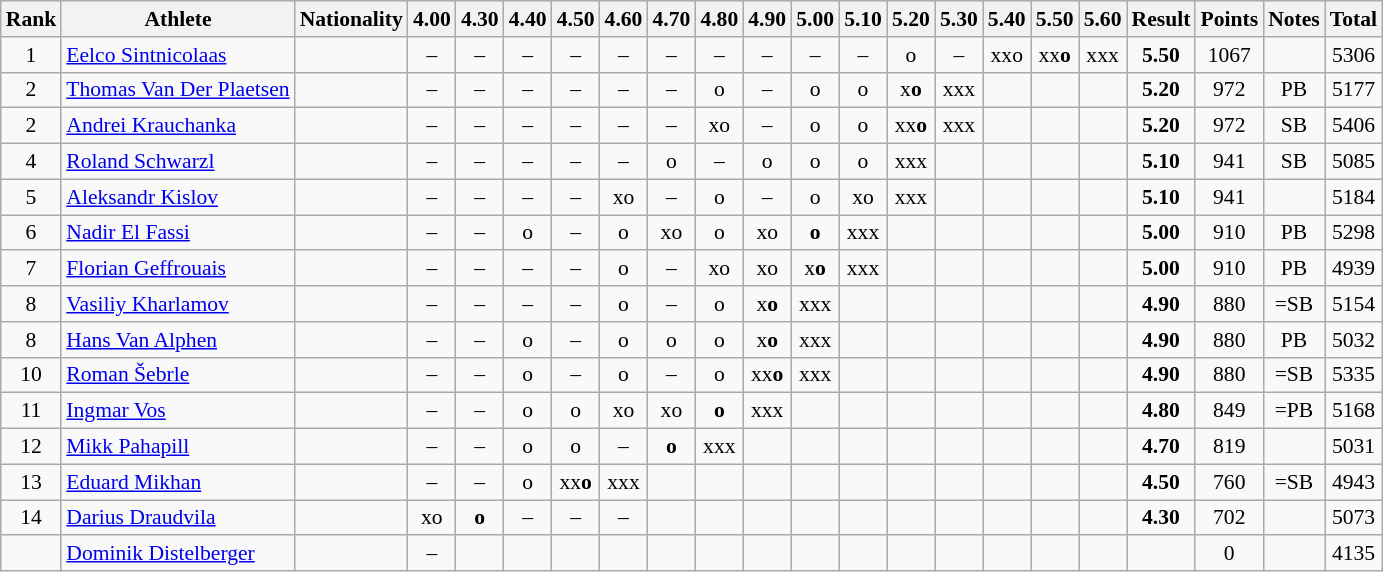<table class="wikitable sortable" style="text-align:center;font-size:90%">
<tr>
<th>Rank</th>
<th>Athlete</th>
<th>Nationality</th>
<th>4.00</th>
<th>4.30</th>
<th>4.40</th>
<th>4.50</th>
<th>4.60</th>
<th>4.70</th>
<th>4.80</th>
<th>4.90</th>
<th>5.00</th>
<th>5.10</th>
<th>5.20</th>
<th>5.30</th>
<th>5.40</th>
<th>5.50</th>
<th>5.60</th>
<th>Result</th>
<th>Points</th>
<th>Notes</th>
<th>Total</th>
</tr>
<tr>
<td>1</td>
<td align="left"><a href='#'>Eelco Sintnicolaas</a></td>
<td align=left></td>
<td>–</td>
<td>–</td>
<td>–</td>
<td>–</td>
<td>–</td>
<td>–</td>
<td>–</td>
<td>–</td>
<td>–</td>
<td>–</td>
<td>o</td>
<td>–</td>
<td>xxo</td>
<td>xx<strong>o</strong></td>
<td>xxx</td>
<td><strong>5.50</strong></td>
<td>1067</td>
<td></td>
<td>5306</td>
</tr>
<tr>
<td>2</td>
<td align="left"><a href='#'>Thomas Van Der Plaetsen</a></td>
<td align=left></td>
<td>–</td>
<td>–</td>
<td>–</td>
<td>–</td>
<td>–</td>
<td>–</td>
<td>o</td>
<td>–</td>
<td>o</td>
<td>o</td>
<td>x<strong>o</strong></td>
<td>xxx</td>
<td></td>
<td></td>
<td></td>
<td><strong>5.20</strong></td>
<td>972</td>
<td>PB</td>
<td>5177</td>
</tr>
<tr>
<td>2</td>
<td align="left"><a href='#'>Andrei Krauchanka</a></td>
<td align=left></td>
<td>–</td>
<td>–</td>
<td>–</td>
<td>–</td>
<td>–</td>
<td>–</td>
<td>xo</td>
<td>–</td>
<td>o</td>
<td>o</td>
<td>xx<strong>o</strong></td>
<td>xxx</td>
<td></td>
<td></td>
<td></td>
<td><strong>5.20</strong></td>
<td>972</td>
<td>SB</td>
<td>5406</td>
</tr>
<tr>
<td>4</td>
<td align="left"><a href='#'>Roland Schwarzl</a></td>
<td align=left></td>
<td>–</td>
<td>–</td>
<td>–</td>
<td>–</td>
<td>–</td>
<td>o</td>
<td>–</td>
<td>o</td>
<td>o</td>
<td>o</td>
<td>xxx</td>
<td></td>
<td></td>
<td></td>
<td></td>
<td><strong>5.10</strong></td>
<td>941</td>
<td>SB</td>
<td>5085</td>
</tr>
<tr>
<td>5</td>
<td align="left"><a href='#'>Aleksandr Kislov</a></td>
<td align=left></td>
<td>–</td>
<td>–</td>
<td>–</td>
<td>–</td>
<td>xo</td>
<td>–</td>
<td>o</td>
<td>–</td>
<td>o</td>
<td>xo</td>
<td>xxx</td>
<td></td>
<td></td>
<td></td>
<td></td>
<td><strong>5.10</strong></td>
<td>941</td>
<td></td>
<td>5184</td>
</tr>
<tr>
<td>6</td>
<td align="left"><a href='#'>Nadir El Fassi</a></td>
<td align=left></td>
<td>–</td>
<td>–</td>
<td>o</td>
<td>–</td>
<td>o</td>
<td>xo</td>
<td>o</td>
<td>xo</td>
<td><strong>o</strong></td>
<td>xxx</td>
<td></td>
<td></td>
<td></td>
<td></td>
<td></td>
<td><strong>5.00</strong></td>
<td>910</td>
<td>PB</td>
<td>5298</td>
</tr>
<tr>
<td>7</td>
<td align="left"><a href='#'>Florian Geffrouais</a></td>
<td align=left></td>
<td>–</td>
<td>–</td>
<td>–</td>
<td>–</td>
<td>o</td>
<td>–</td>
<td>xo</td>
<td>xo</td>
<td>x<strong>o</strong></td>
<td>xxx</td>
<td></td>
<td></td>
<td></td>
<td></td>
<td></td>
<td><strong>5.00</strong></td>
<td>910</td>
<td>PB</td>
<td>4939</td>
</tr>
<tr>
<td>8</td>
<td align="left"><a href='#'>Vasiliy Kharlamov</a></td>
<td align=left></td>
<td>–</td>
<td>–</td>
<td>–</td>
<td>–</td>
<td>o</td>
<td>–</td>
<td>o</td>
<td>x<strong>o</strong></td>
<td>xxx</td>
<td></td>
<td></td>
<td></td>
<td></td>
<td></td>
<td></td>
<td><strong>4.90</strong></td>
<td>880</td>
<td>=SB</td>
<td>5154</td>
</tr>
<tr>
<td>8</td>
<td align="left"><a href='#'>Hans Van Alphen</a></td>
<td align=left></td>
<td>–</td>
<td>–</td>
<td>o</td>
<td>–</td>
<td>o</td>
<td>o</td>
<td>o</td>
<td>x<strong>o</strong></td>
<td>xxx</td>
<td></td>
<td></td>
<td></td>
<td></td>
<td></td>
<td></td>
<td><strong>4.90</strong></td>
<td>880</td>
<td>PB</td>
<td>5032</td>
</tr>
<tr>
<td>10</td>
<td align="left"><a href='#'>Roman Šebrle</a></td>
<td align=left></td>
<td>–</td>
<td>–</td>
<td>o</td>
<td>–</td>
<td>o</td>
<td>–</td>
<td>o</td>
<td>xx<strong>o</strong></td>
<td>xxx</td>
<td></td>
<td></td>
<td></td>
<td></td>
<td></td>
<td></td>
<td><strong>4.90</strong></td>
<td>880</td>
<td>=SB</td>
<td>5335</td>
</tr>
<tr>
<td>11</td>
<td align="left"><a href='#'>Ingmar Vos</a></td>
<td align=left></td>
<td>–</td>
<td>–</td>
<td>o</td>
<td>o</td>
<td>xo</td>
<td>xo</td>
<td><strong>o</strong></td>
<td>xxx</td>
<td></td>
<td></td>
<td></td>
<td></td>
<td></td>
<td></td>
<td></td>
<td><strong>4.80</strong></td>
<td>849</td>
<td>=PB</td>
<td>5168</td>
</tr>
<tr>
<td>12</td>
<td align="left"><a href='#'>Mikk Pahapill</a></td>
<td align=left></td>
<td>–</td>
<td>–</td>
<td>o</td>
<td>o</td>
<td>–</td>
<td><strong>o</strong></td>
<td>xxx</td>
<td></td>
<td></td>
<td></td>
<td></td>
<td></td>
<td></td>
<td></td>
<td></td>
<td><strong>4.70</strong></td>
<td>819</td>
<td></td>
<td>5031</td>
</tr>
<tr>
<td>13</td>
<td align="left"><a href='#'>Eduard Mikhan</a></td>
<td align=left></td>
<td>–</td>
<td>–</td>
<td>o</td>
<td>xx<strong>o</strong></td>
<td>xxx</td>
<td></td>
<td></td>
<td></td>
<td></td>
<td></td>
<td></td>
<td></td>
<td></td>
<td></td>
<td></td>
<td><strong>4.50</strong></td>
<td>760</td>
<td>=SB</td>
<td>4943</td>
</tr>
<tr>
<td>14</td>
<td align="left"><a href='#'>Darius Draudvila</a></td>
<td align=left></td>
<td>xo</td>
<td><strong>o</strong></td>
<td>–</td>
<td>–</td>
<td>–</td>
<td></td>
<td></td>
<td></td>
<td></td>
<td></td>
<td></td>
<td></td>
<td></td>
<td></td>
<td></td>
<td><strong>4.30</strong></td>
<td>702</td>
<td></td>
<td>5073</td>
</tr>
<tr>
<td></td>
<td align="left"><a href='#'>Dominik Distelberger</a></td>
<td align=left></td>
<td>–</td>
<td></td>
<td></td>
<td></td>
<td></td>
<td></td>
<td></td>
<td></td>
<td></td>
<td></td>
<td></td>
<td></td>
<td></td>
<td></td>
<td></td>
<td><strong></strong></td>
<td>0</td>
<td></td>
<td>4135</td>
</tr>
</table>
